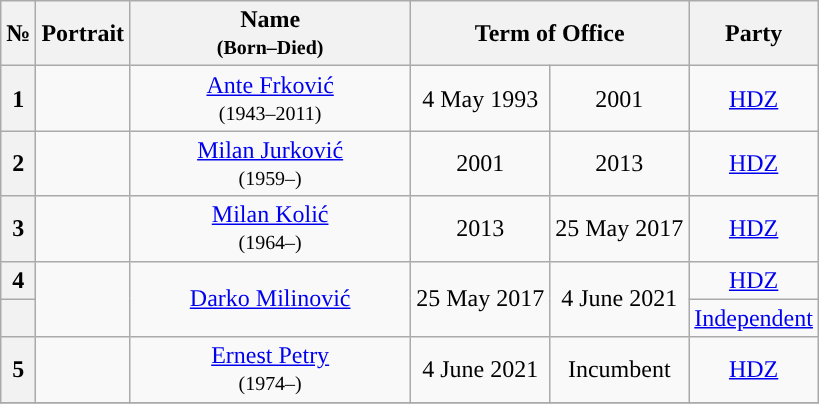<table class="wikitable" style="text-align:center">
<tr ->
<th>№</th>
<th>Portrait</th>
<th width=180>Name<br><small>(Born–Died)</small></th>
<th colspan=2>Term of Office</th>
<th>Party</th>
</tr>
<tr ->
<th style="background:">1</th>
<td></td>
<td><a href='#'>Ante Frković</a><br><small>(1943–2011)</small></td>
<td>4 May 1993</td>
<td>2001</td>
<td><a href='#'>HDZ</a></td>
</tr>
<tr ->
<th style="background:">2</th>
<td></td>
<td><a href='#'>Milan Jurković</a><br><small>(1959–)</small></td>
<td>2001</td>
<td>2013</td>
<td><a href='#'>HDZ</a></td>
</tr>
<tr ->
<th style="background:">3</th>
<td></td>
<td><a href='#'>Milan Kolić</a><br><small>(1964–)</small></td>
<td>2013</td>
<td>25 May 2017</td>
<td><a href='#'>HDZ</a></td>
</tr>
<tr ->
<th style="background:">4</th>
<td rowspan="2"></td>
<td rowspan="2"><a href='#'>Darko Milinović</a><br></td>
<td rowspan="2">25 May 2017</td>
<td rowspan="2">4 June 2021</td>
<td><a href='#'>HDZ</a><br></td>
</tr>
<tr ->
<th style="background:"></th>
<td><a href='#'>Independent</a><br></td>
</tr>
<tr ->
<th style="background:">5</th>
<td></td>
<td><a href='#'>Ernest Petry</a><br><small>(1974–)</small></td>
<td>4 June 2021</td>
<td>Incumbent</td>
<td><a href='#'>HDZ</a></td>
</tr>
<tr ->
</tr>
</table>
